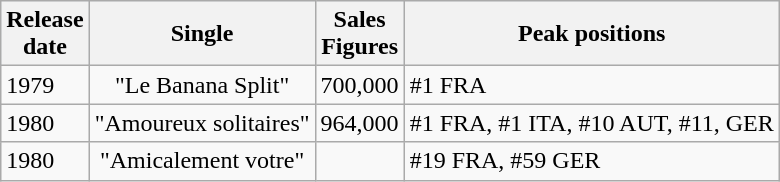<table class="wikitable">
<tr style="background:#ebf5ff;">
<th align="left">Release<br>date</th>
<th align="left">Single</th>
<th align="left">Sales<br>Figures</th>
<th align="left">Peak positions</th>
</tr>
<tr>
<td align="left">1979</td>
<td style="text-align:center;">"Le Banana Split"</td>
<td align="left">700,000</td>
<td align="left">#1 FRA</td>
</tr>
<tr>
<td align="left">1980</td>
<td style="text-align:center;">"Amoureux solitaires"</td>
<td align="left">964,000</td>
<td align="left">#1 FRA, #1 ITA, #10 AUT, #11, GER</td>
</tr>
<tr>
<td align="left">1980</td>
<td style="text-align:center;">"Amicalement votre"</td>
<td align="left"></td>
<td align="left">#19 FRA, #59 GER</td>
</tr>
</table>
